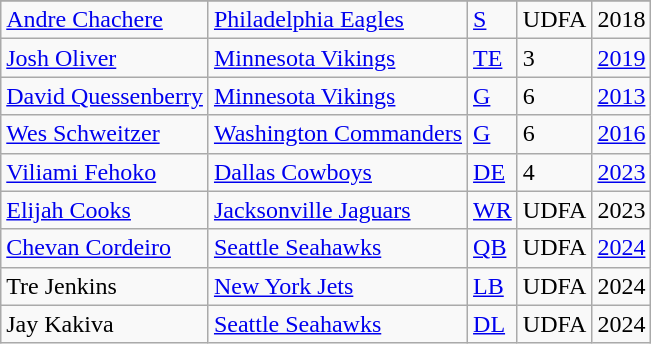<table class="wikitable" style="text-align:left;">
<tr>
</tr>
<tr>
<td><a href='#'>Andre Chachere</a></td>
<td><a href='#'>Philadelphia Eagles</a></td>
<td><a href='#'>S</a></td>
<td align="left">UDFA</td>
<td>2018</td>
</tr>
<tr>
<td><a href='#'>Josh Oliver</a></td>
<td><a href='#'>Minnesota Vikings</a></td>
<td><a href='#'>TE</a></td>
<td align="left">3</td>
<td><a href='#'>2019</a></td>
</tr>
<tr>
<td><a href='#'>David Quessenberry</a></td>
<td><a href='#'>Minnesota Vikings</a></td>
<td><a href='#'>G</a></td>
<td align="left">6</td>
<td><a href='#'>2013</a></td>
</tr>
<tr>
<td><a href='#'>Wes Schweitzer</a></td>
<td><a href='#'>Washington Commanders</a></td>
<td><a href='#'>G</a></td>
<td align="left">6</td>
<td><a href='#'>2016</a></td>
</tr>
<tr>
<td><a href='#'>Viliami Fehoko</a></td>
<td><a href='#'>Dallas Cowboys</a></td>
<td><a href='#'>DE</a></td>
<td>4</td>
<td><a href='#'>2023</a></td>
</tr>
<tr>
<td><a href='#'>Elijah Cooks</a></td>
<td><a href='#'>Jacksonville Jaguars</a></td>
<td><a href='#'>WR</a></td>
<td>UDFA</td>
<td>2023</td>
</tr>
<tr>
<td><a href='#'>Chevan Cordeiro</a></td>
<td><a href='#'>Seattle Seahawks</a></td>
<td><a href='#'>QB</a></td>
<td>UDFA</td>
<td><a href='#'>2024</a></td>
</tr>
<tr>
<td>Tre Jenkins</td>
<td><a href='#'>New York Jets</a></td>
<td><a href='#'>LB</a></td>
<td>UDFA</td>
<td>2024</td>
</tr>
<tr>
<td>Jay Kakiva</td>
<td><a href='#'>Seattle Seahawks</a></td>
<td><a href='#'>DL</a></td>
<td>UDFA</td>
<td>2024</td>
</tr>
</table>
